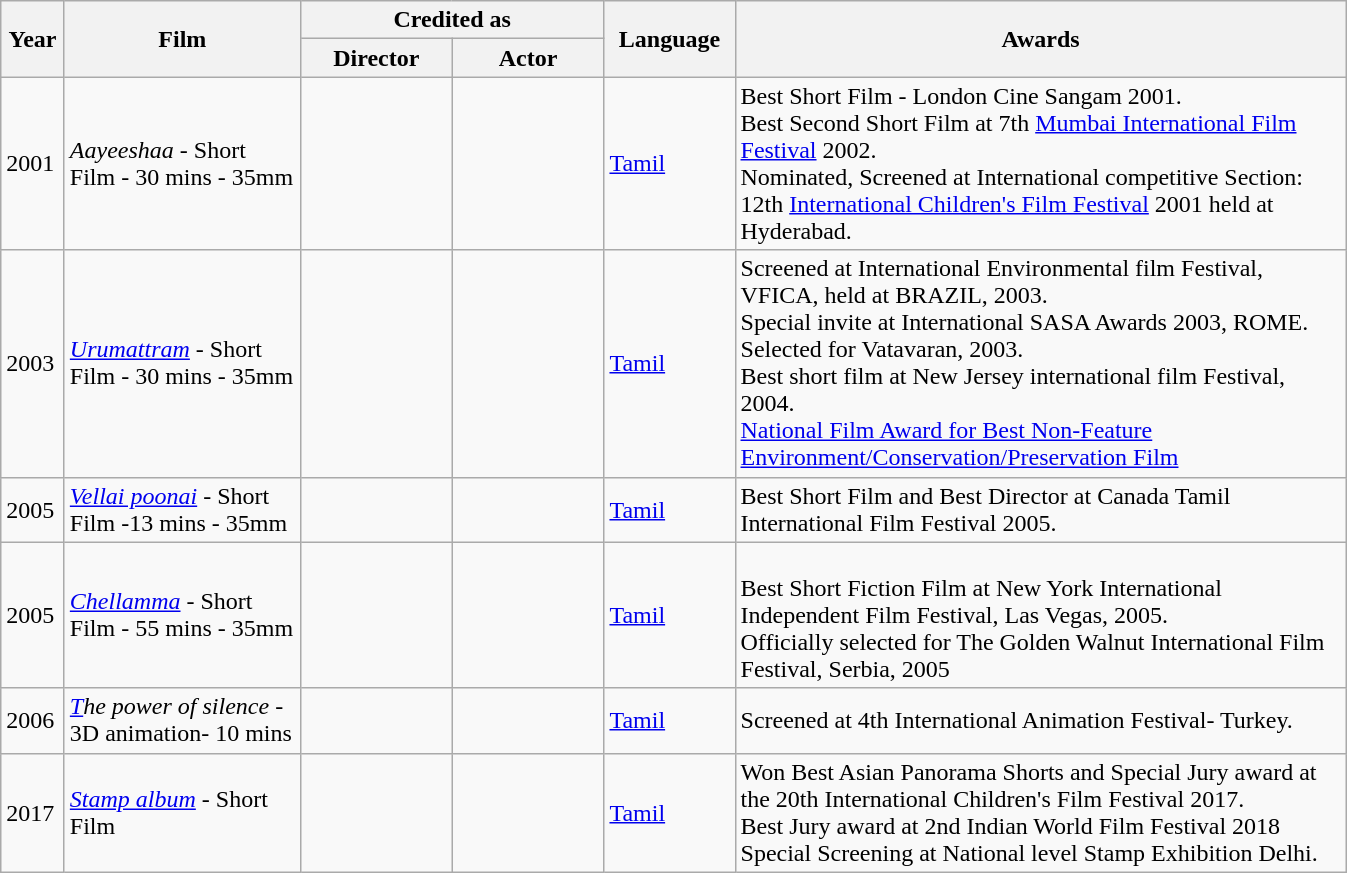<table class="wikitable sortable">
<tr>
<th rowspan="2" style="width:35px;">Year</th>
<th rowspan="2" style="width:150px;">Film</th>
<th colspan="2" style="width:195px;">Credited as</th>
<th rowspan="2" style="text-align:center; width:80px;">Language</th>
<th rowspan="2"  style="text-align:center; width:400px;" class="unsortable">Awards</th>
</tr>
<tr>
<th style="width:65px;">Director</th>
<th style="width:65px;">Actor</th>
</tr>
<tr>
<td>2001</td>
<td><em>Aayeeshaa</em> - Short Film - 30 mins - 35mm</td>
<td style="text-align:center;"></td>
<td style="text-align:center;"></td>
<td><a href='#'>Tamil</a></td>
<td>Best Short Film -  London Cine Sangam 2001.<br>Best Second Short Film at 7th <a href='#'>Mumbai International Film Festival</a> 2002.<br>Nominated, Screened at International competitive Section: 12th <a href='#'>International Children's Film Festival</a> 2001 held at Hyderabad.</td>
</tr>
<tr>
<td>2003</td>
<td><em><a href='#'>Urumattram</a></em> - Short Film - 30 mins - 35mm</td>
<td style="text-align:center;"></td>
<td style="text-align:center;"></td>
<td><a href='#'>Tamil</a></td>
<td>Screened at International Environmental film Festival, VFICA, held at BRAZIL, 2003.<br>Special invite at International SASA Awards 2003, ROME.<em><br></em>Selected for Vatavaran, 2003.<em><br></em>Best short film at New Jersey international film Festival, 2004.<em><br></em><a href='#'>National Film Award for Best Non-Feature Environment/Conservation/Preservation Film</a></td>
</tr>
<tr>
<td>2005</td>
<td><em><a href='#'>Vellai poonai</a></em> - Short Film -13 mins - 35mm</td>
<td style="text-align:center;"></td>
<td style="text-align:center;"></td>
<td><a href='#'>Tamil</a></td>
<td>Best Short Film and Best Director at Canada Tamil International Film Festival 2005.</td>
</tr>
<tr>
<td>2005</td>
<td><em><a href='#'>Chellamma</a></em> - Short Film - 55 mins - 35mm</td>
<td style="text-align:center;"></td>
<td style="text-align:center;"></td>
<td><a href='#'>Tamil</a></td>
<td><br>Best Short Fiction Film at New York International Independent Film Festival, Las Vegas, 2005.<br>Officially selected for The Golden Walnut International Film Festival, Serbia, 2005</td>
</tr>
<tr>
<td>2006</td>
<td><em><a href='#'>T</a>he power of silence</em> - 3D animation- 10 mins</td>
<td style="text-align:center;"></td>
<td style="text-align:center;"></td>
<td><a href='#'>Tamil</a></td>
<td>Screened at 4th International Animation Festival- Turkey.</td>
</tr>
<tr>
<td>2017</td>
<td><em><a href='#'>Stamp album</a></em> - Short Film</td>
<td style="text-align:center;"></td>
<td style="text-align:center;"></td>
<td><a href='#'>Tamil</a></td>
<td>Won Best Asian Panorama Shorts and Special Jury award  at the 20th International Children's Film Festival 2017. <br> Best Jury award at 2nd Indian World Film Festival 2018 <br> Special Screening at National level Stamp Exhibition Delhi.</td>
</tr>
</table>
